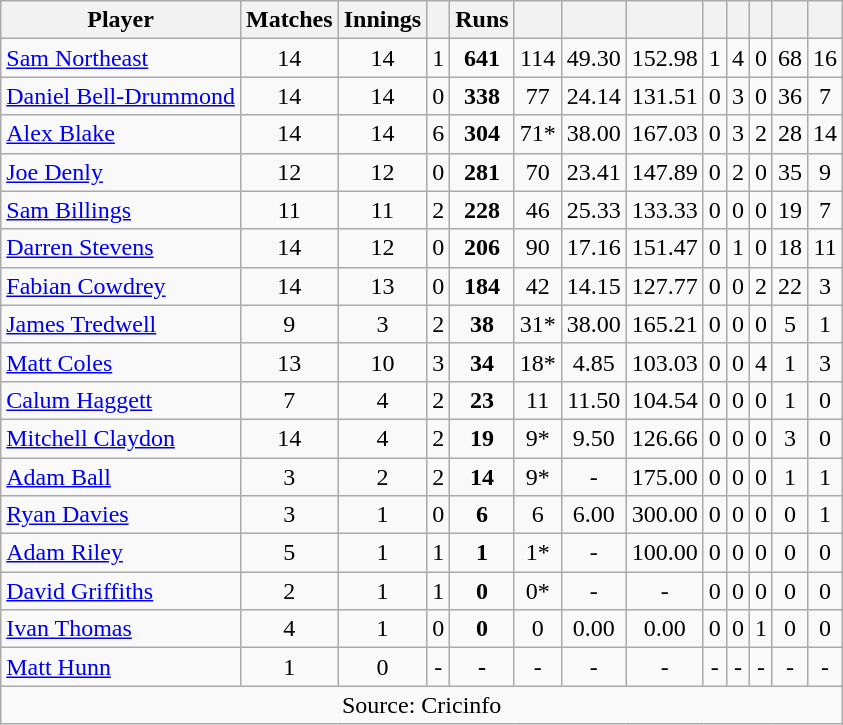<table class="wikitable" style="text-align:center">
<tr>
<th>Player</th>
<th>Matches</th>
<th>Innings</th>
<th></th>
<th>Runs</th>
<th></th>
<th></th>
<th></th>
<th></th>
<th></th>
<th></th>
<th></th>
<th></th>
</tr>
<tr>
<td align="left"><a href='#'>Sam Northeast</a></td>
<td>14</td>
<td>14</td>
<td>1</td>
<td><strong>641</strong></td>
<td>114</td>
<td>49.30</td>
<td>152.98</td>
<td>1</td>
<td>4</td>
<td>0</td>
<td>68</td>
<td>16</td>
</tr>
<tr>
<td align="left"><a href='#'>Daniel Bell-Drummond</a></td>
<td>14</td>
<td>14</td>
<td>0</td>
<td><strong>338</strong></td>
<td>77</td>
<td>24.14</td>
<td>131.51</td>
<td>0</td>
<td>3</td>
<td>0</td>
<td>36</td>
<td>7</td>
</tr>
<tr>
<td align="left"><a href='#'>Alex Blake</a></td>
<td>14</td>
<td>14</td>
<td>6</td>
<td><strong>304</strong></td>
<td>71*</td>
<td>38.00</td>
<td>167.03</td>
<td>0</td>
<td>3</td>
<td>2</td>
<td>28</td>
<td>14</td>
</tr>
<tr>
<td align="left"><a href='#'>Joe Denly</a></td>
<td>12</td>
<td>12</td>
<td>0</td>
<td><strong>281</strong></td>
<td>70</td>
<td>23.41</td>
<td>147.89</td>
<td>0</td>
<td>2</td>
<td>0</td>
<td>35</td>
<td>9</td>
</tr>
<tr>
<td align="left"><a href='#'>Sam Billings</a></td>
<td>11</td>
<td>11</td>
<td>2</td>
<td><strong>228</strong></td>
<td>46</td>
<td>25.33</td>
<td>133.33</td>
<td>0</td>
<td>0</td>
<td>0</td>
<td>19</td>
<td>7</td>
</tr>
<tr>
<td align="left"><a href='#'>Darren Stevens</a></td>
<td>14</td>
<td>12</td>
<td>0</td>
<td><strong>206</strong></td>
<td>90</td>
<td>17.16</td>
<td>151.47</td>
<td>0</td>
<td>1</td>
<td>0</td>
<td>18</td>
<td>11</td>
</tr>
<tr>
<td align="left"><a href='#'>Fabian Cowdrey</a></td>
<td>14</td>
<td>13</td>
<td>0</td>
<td><strong>184</strong></td>
<td>42</td>
<td>14.15</td>
<td>127.77</td>
<td>0</td>
<td>0</td>
<td>2</td>
<td>22</td>
<td>3</td>
</tr>
<tr>
<td align="left"><a href='#'>James Tredwell</a></td>
<td>9</td>
<td>3</td>
<td>2</td>
<td><strong>38</strong></td>
<td>31*</td>
<td>38.00</td>
<td>165.21</td>
<td>0</td>
<td>0</td>
<td>0</td>
<td>5</td>
<td>1</td>
</tr>
<tr>
<td align="left"><a href='#'>Matt Coles</a></td>
<td>13</td>
<td>10</td>
<td>3</td>
<td><strong>34</strong></td>
<td>18*</td>
<td>4.85</td>
<td>103.03</td>
<td>0</td>
<td>0</td>
<td>4</td>
<td>1</td>
<td>3</td>
</tr>
<tr>
<td align="left"><a href='#'>Calum Haggett</a></td>
<td>7</td>
<td>4</td>
<td>2</td>
<td><strong>23</strong></td>
<td>11</td>
<td>11.50</td>
<td>104.54</td>
<td>0</td>
<td>0</td>
<td>0</td>
<td>1</td>
<td>0</td>
</tr>
<tr>
<td align="left"><a href='#'>Mitchell Claydon</a></td>
<td>14</td>
<td>4</td>
<td>2</td>
<td><strong>19</strong></td>
<td>9*</td>
<td>9.50</td>
<td>126.66</td>
<td>0</td>
<td>0</td>
<td>0</td>
<td>3</td>
<td>0</td>
</tr>
<tr>
<td align="left"><a href='#'>Adam Ball</a></td>
<td>3</td>
<td>2</td>
<td>2</td>
<td><strong>14</strong></td>
<td>9*</td>
<td>-</td>
<td>175.00</td>
<td>0</td>
<td>0</td>
<td>0</td>
<td>1</td>
<td>1</td>
</tr>
<tr>
<td align="left"><a href='#'>Ryan Davies</a></td>
<td>3</td>
<td>1</td>
<td>0</td>
<td><strong>6</strong></td>
<td>6</td>
<td>6.00</td>
<td>300.00</td>
<td>0</td>
<td>0</td>
<td>0</td>
<td>0</td>
<td>1</td>
</tr>
<tr>
<td align="left"><a href='#'>Adam Riley</a></td>
<td>5</td>
<td>1</td>
<td>1</td>
<td><strong>1</strong></td>
<td>1*</td>
<td>-</td>
<td>100.00</td>
<td>0</td>
<td>0</td>
<td>0</td>
<td>0</td>
<td>0</td>
</tr>
<tr>
<td align="left"><a href='#'>David Griffiths</a></td>
<td>2</td>
<td>1</td>
<td>1</td>
<td><strong>0</strong></td>
<td>0*</td>
<td>-</td>
<td>-</td>
<td>0</td>
<td>0</td>
<td>0</td>
<td>0</td>
<td>0</td>
</tr>
<tr>
<td align="left"><a href='#'>Ivan Thomas</a></td>
<td>4</td>
<td>1</td>
<td>0</td>
<td><strong>0</strong></td>
<td>0</td>
<td>0.00</td>
<td>0.00</td>
<td>0</td>
<td>0</td>
<td>1</td>
<td>0</td>
<td>0</td>
</tr>
<tr>
<td align="left"><a href='#'>Matt Hunn</a></td>
<td>1</td>
<td>0</td>
<td>-</td>
<td><strong>-</strong></td>
<td>-</td>
<td>-</td>
<td>-</td>
<td>-</td>
<td>-</td>
<td>-</td>
<td>-</td>
<td>-</td>
</tr>
<tr>
<td colspan="13">Source: Cricinfo</td>
</tr>
</table>
